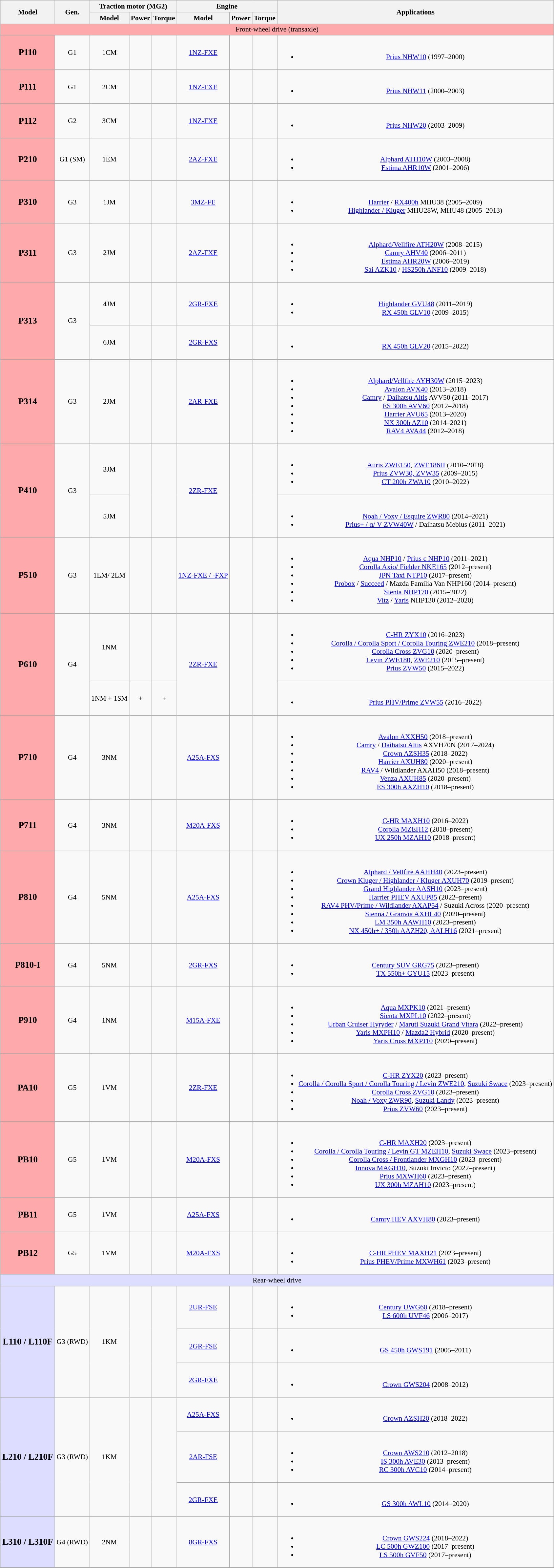<table class="wikitable sortable" style="font-size:90%;text-align:center;">
<tr>
<th rowspan=2>Model</th>
<th rowspan=2>Gen.</th>
<th colspan=3>Traction motor (MG2)</th>
<th colspan=3>Engine</th>
<th rowspan=2>Applications</th>
</tr>
<tr>
<th>Model</th>
<th>Power</th>
<th>Torque</th>
<th>Model</th>
<th>Power</th>
<th>Torque</th>
</tr>
<tr>
<td colspan=9 style="background:#faa;" data-sort-value="zzz100">Front-wheel drive (transaxle)</td>
</tr>
<tr>
<th style="background:#faa;font-size:125%;">P110</th>
<td>G1</td>
<td>1CM</td>
<td></td>
<td></td>
<td><a href='#'>1NZ-FXE</a></td>
<td></td>
<td></td>
<td><br><ul><li><a href='#'>Prius NHW10</a> (1997–2000)</li></ul></td>
</tr>
<tr>
<th style="background:#faa;font-size:125%;">P111</th>
<td>G1</td>
<td>2CM</td>
<td></td>
<td></td>
<td><a href='#'>1NZ-FXE</a></td>
<td></td>
<td></td>
<td><br><ul><li><a href='#'>Prius NHW11</a> (2000–2003)</li></ul></td>
</tr>
<tr>
<th style="background:#faa;font-size:125%;">P112</th>
<td>G2</td>
<td>3CM</td>
<td></td>
<td></td>
<td><a href='#'>1NZ-FXE</a></td>
<td></td>
<td></td>
<td><br><ul><li><a href='#'>Prius NHW20</a> (2003–2009)</li></ul></td>
</tr>
<tr>
<th style="background:#faa;font-size:125%;">P210</th>
<td>G1 (SM)</td>
<td>1EM</td>
<td></td>
<td></td>
<td><a href='#'>2AZ-FXE</a></td>
<td></td>
<td></td>
<td><br><ul><li><a href='#'>Alphard ATH10W</a> (2003–2008)</li><li><a href='#'>Estima AHR10W</a> (2001–2006)</li></ul></td>
</tr>
<tr>
<th style="background:#faa;font-size:125%;">P310</th>
<td>G3</td>
<td>1JM</td>
<td></td>
<td></td>
<td><a href='#'>3MZ-FE</a></td>
<td></td>
<td></td>
<td><br><ul><li><a href='#'>Harrier</a> / <a href='#'>RX400h</a> MHU38 (2005–2009)</li><li><a href='#'>Highlander / Kluger</a> MHU28W, MHU48 (2005–2013)</li></ul></td>
</tr>
<tr>
<th style="background:#faa;font-size:125%;">P311</th>
<td>G3</td>
<td>2JM</td>
<td></td>
<td></td>
<td><a href='#'>2AZ-FXE</a></td>
<td></td>
<td></td>
<td><br><ul><li><a href='#'>Alphard/Vellfire ATH20W</a> (2008–2015)</li><li><a href='#'>Camry AHV40</a> (2006–2011)</li><li><a href='#'>Estima AHR20W</a> (2006–2019)</li><li><a href='#'>Sai AZK10</a> / <a href='#'>HS250h ANF10</a> (2009–2018)</li></ul></td>
</tr>
<tr>
<th style="background:#faa;font-size:125%;" rowspan=2>P313</th>
<td rowspan=2>G3</td>
<td>4JM</td>
<td></td>
<td></td>
<td><a href='#'>2GR-FXE</a></td>
<td></td>
<td></td>
<td><br><ul><li><a href='#'>Highlander GVU48</a> (2011–2019)</li><li><a href='#'>RX 450h GLV10</a> (2009–2015)</li></ul></td>
</tr>
<tr>
<td>6JM</td>
<td></td>
<td></td>
<td><a href='#'>2GR-FXS</a></td>
<td></td>
<td></td>
<td><br><ul><li><a href='#'>RX 450h GLV20</a> (2015–2022)</li></ul></td>
</tr>
<tr>
<th style="background:#faa;font-size:125%;">P314</th>
<td>G3</td>
<td>2JM</td>
<td></td>
<td></td>
<td><a href='#'>2AR-FXE</a></td>
<td></td>
<td></td>
<td><br><ul><li><a href='#'>Alphard/Vellfire AYH30W</a> (2015–2023)</li><li><a href='#'>Avalon AVX40</a> (2013–2018)</li><li><a href='#'>Camry</a> / <a href='#'>Daihatsu Altis</a> AVV50 (2011–2017)</li><li><a href='#'>ES 300h AVV60</a> (2012–2018)</li><li><a href='#'>Harrier AVU65</a> (2013–2020)</li><li><a href='#'>NX 300h AZ10</a> (2014–2021)</li><li><a href='#'>RAV4 AVA44</a> (2012–2018)</li></ul></td>
</tr>
<tr>
<th style="background:#faa;font-size:125%;" rowspan=2>P410</th>
<td rowspan=2>G3</td>
<td>3JM</td>
<td rowspan=2></td>
<td rowspan=2></td>
<td rowspan=2><a href='#'>2ZR-FXE</a></td>
<td rowspan=2></td>
<td rowspan=2></td>
<td><br><ul><li><a href='#'>Auris ZWE150</a>, <a href='#'>ZWE186H</a> (2010–2018)</li><li><a href='#'>Prius ZVW30, ZVW35</a> (2009–2015)</li><li><a href='#'>CT 200h ZWA10</a> (2010–2022)</li></ul></td>
</tr>
<tr>
<td>5JM</td>
<td><br><ul><li><a href='#'>Noah / Voxy / Esquire ZWR80</a> (2014–2021)</li><li><a href='#'>Prius+ / α/ V ZVW40W</a> / Daihatsu Mebius (2011–2021)</li></ul></td>
</tr>
<tr>
<th style="background:#faa;font-size:125%;">P510</th>
<td>G3</td>
<td>1LM/ 2LM</td>
<td></td>
<td></td>
<td><a href='#'>1NZ-FXE / -FXP</a></td>
<td></td>
<td></td>
<td><br><ul><li><a href='#'>Aqua NHP10</a> / <a href='#'>Prius c NHP10</a> (2011–2021)</li><li><a href='#'>Corolla Axio/ Fielder NKE165</a> (2012–present)</li><li><a href='#'>JPN Taxi NTP10</a> (2017–present)</li><li><a href='#'>Probox</a> / <a href='#'>Succeed</a> / Mazda Familia Van NHP160 (2014–present)</li><li><a href='#'>Sienta NHP170</a> (2015–2022)</li><li><a href='#'>Vitz</a> / <a href='#'>Yaris</a> NHP130 (2012–2020)</li></ul></td>
</tr>
<tr>
<th style="background:#faa;font-size:125%;" rowspan=2>P610</th>
<td rowspan=2>G4</td>
<td>1NM</td>
<td></td>
<td></td>
<td rowspan=2><a href='#'>2ZR-FXE</a></td>
<td rowspan=2></td>
<td rowspan=2></td>
<td><br><ul><li><a href='#'>C-HR ZYX10</a> (2016–2023)</li><li><a href='#'>Corolla / Corolla Sport / Corolla Touring ZWE210</a> (2018–present)</li><li><a href='#'>Corolla Cross ZVG10</a> (2020–present)</li><li><a href='#'>Levin ZWE180</a>, <a href='#'>ZWE210</a> (2015–present)</li><li><a href='#'>Prius ZVW50</a> (2015–2022)</li></ul></td>
</tr>
<tr>
<td>1NM + 1SM</td>
<td>+</td>
<td>+</td>
<td><br><ul><li><a href='#'>Prius PHV/Prime ZVW55</a> (2016–2022)</li></ul></td>
</tr>
<tr>
<th style="background:#faa;font-size:125%;">P710</th>
<td>G4</td>
<td>3NM</td>
<td></td>
<td></td>
<td><a href='#'>A25A-FXS</a></td>
<td></td>
<td></td>
<td><br><ul><li><a href='#'>Avalon AXXH50</a> (2018–present)</li><li><a href='#'>Camry</a> / <a href='#'>Daihatsu Altis</a> AXVH70N (2017–2024)</li><li><a href='#'>Crown AZSH35</a> (2018–2022)</li><li><a href='#'>Harrier AXUH80</a> (2020–present)</li><li><a href='#'>RAV4</a> / Wildlander AXAH50 (2018–present)</li><li><a href='#'>Venza AXUH85</a> (2020–present)</li><li><a href='#'>ES 300h AXZH10</a> (2018–present)</li></ul></td>
</tr>
<tr>
<th style="background:#faa;font-size:125%;">P711</th>
<td>G4</td>
<td>3NM</td>
<td></td>
<td></td>
<td><a href='#'>M20A-FXS</a></td>
<td></td>
<td></td>
<td><br><ul><li><a href='#'>C-HR MAXH10</a> (2016–2022)</li><li><a href='#'>Corolla MZEH12</a> (2018–present)</li><li><a href='#'>UX 250h MZAH10</a> (2018–present)</li></ul></td>
</tr>
<tr>
<th style="background:#faa;font-size:125%;">P810</th>
<td>G4</td>
<td>5NM</td>
<td></td>
<td></td>
<td><a href='#'>A25A-FXS</a></td>
<td></td>
<td></td>
<td><br><ul><li><a href='#'>Alphard / Vellfire AAHH40</a> (2023–present)</li><li><a href='#'>Crown Kluger / Highlander / Kluger AXUH70</a> (2019–present)</li><li><a href='#'>Grand Highlander AASH10</a> (2023–present)</li><li><a href='#'>Harrier PHEV AXUP85</a> (2022–present)</li><li><a href='#'>RAV4 PHV/Prime / Wildlander AXAP54</a> / Suzuki Across (2020–present)</li><li><a href='#'>Sienna / Granvia AXHL40</a> (2020–present)</li><li><a href='#'>LM 350h AAWH10</a> (2023–present)</li><li><a href='#'>NX 450h+ / 350h AAZH20, AALH16</a> (2021–present)</li></ul></td>
</tr>
<tr>
<th style="background:#faa;font-size:125%;">P810-I</th>
<td>G4</td>
<td>5NM</td>
<td></td>
<td></td>
<td><a href='#'>2GR-FXS</a></td>
<td></td>
<td></td>
<td><br><ul><li><a href='#'>Century SUV GRG75</a> (2023–present)</li><li><a href='#'>TX 550h+ GYU15</a> (2023–present)</li></ul></td>
</tr>
<tr>
<th style="background:#faa;font-size:125%;">P910</th>
<td>G4</td>
<td>1NM</td>
<td></td>
<td></td>
<td><a href='#'>M15A-FXE</a></td>
<td></td>
<td></td>
<td><br><ul><li><a href='#'>Aqua MXPK10</a> (2021–present)</li><li><a href='#'>Sienta MXPL10</a> (2022–present)</li><li><a href='#'>Urban Cruiser Hyryder</a> / <a href='#'>Maruti Suzuki Grand Vitara</a> (2022–present)</li><li><a href='#'>Yaris MXPH10</a> / <a href='#'>Mazda2 Hybrid</a> (2020–present)</li><li><a href='#'>Yaris Cross MXPJ10</a> (2020–present)</li></ul></td>
</tr>
<tr>
<th style="background:#faa;font-size:125%;">PA10</th>
<td>G5</td>
<td>1VM</td>
<td></td>
<td></td>
<td><a href='#'>2ZR-FXE</a></td>
<td></td>
<td></td>
<td><br><ul><li><a href='#'>C-HR ZYX20</a> (2023–present)</li><li><a href='#'>Corolla / Corolla Sport / Corolla Touring / Levin ZWE210</a>, <a href='#'>Suzuki Swace</a> (2023–present)</li><li><a href='#'>Corolla Cross ZVG10</a> (2023–present)</li><li><a href='#'>Noah / Voxy ZWR90</a>, <a href='#'>Suzuki Landy</a> (2023–present)</li><li><a href='#'>Prius ZVW60</a> (2023–present)</li></ul></td>
</tr>
<tr>
<th style="background:#faa;font-size:125%;">PB10</th>
<td>G5</td>
<td>1VM</td>
<td></td>
<td></td>
<td><a href='#'>M20A-FXS</a></td>
<td></td>
<td></td>
<td><br><ul><li><a href='#'>C-HR MAXH20</a> (2023–present)</li><li><a href='#'>Corolla / Corolla Touring / Levin GT MZEH10</a>, <a href='#'>Suzuki Swace</a> (2023–present)</li><li><a href='#'>Corolla Cross / Frontlander MXGH10</a> (2023–present)</li><li><a href='#'>Innova MAGH10</a>, Suzuki Invicto (2022–present)</li><li><a href='#'>Prius MXWH60</a> (2023–present)</li><li><a href='#'>UX 300h MZAH10</a> (2023–present)</li></ul></td>
</tr>
<tr>
<th style="background:#faa;font-size:125%;">PB11</th>
<td>G5</td>
<td>1VM</td>
<td></td>
<td></td>
<td><a href='#'>A25A-FXS</a></td>
<td></td>
<td></td>
<td><br><ul><li><a href='#'>Camry HEV AXVH80</a> (2023–present)</li></ul></td>
</tr>
<tr>
<th style="background:#faa;font-size:125%;">PB12</th>
<td>G5</td>
<td>1VM</td>
<td></td>
<td></td>
<td><a href='#'>M20A-FXS</a></td>
<td></td>
<td></td>
<td><br><ul><li><a href='#'>C-HR PHEV MAXH21</a> (2023–present)</li><li><a href='#'>Prius PHEV/Prime MXWH61</a> (2023–present)</li></ul></td>
</tr>
<tr>
<td colspan=9 style="background:#ddf;" data-sort-value="zzz100">Rear-wheel drive</td>
</tr>
<tr>
<th style="background:#ddf;font-size:125%;" rowspan=3>L110 / L110F</th>
<td rowspan=3>G3 (RWD)</td>
<td rowspan=3>1KM</td>
<td rowspan=3></td>
<td rowspan=3></td>
<td><a href='#'>2UR-FSE</a></td>
<td></td>
<td></td>
<td><br><ul><li><a href='#'>Century UWG60</a> (2018–present)</li><li><a href='#'>LS 600h UVF46</a> (2006–2017)</li></ul></td>
</tr>
<tr>
<td><a href='#'>2GR-FSE</a></td>
<td></td>
<td></td>
<td><br><ul><li><a href='#'>GS 450h GWS191</a> (2005–2011)</li></ul></td>
</tr>
<tr>
<td><a href='#'>2GR-FXE</a></td>
<td></td>
<td></td>
<td><br><ul><li><a href='#'>Crown GWS204</a> (2008–2012)</li></ul></td>
</tr>
<tr>
<th style="background:#ddf;font-size:125%;" rowspan=3>L210 / L210F</th>
<td rowspan=3>G3 (RWD)</td>
<td rowspan=3>1KM</td>
<td rowspan=3></td>
<td rowspan=3></td>
<td><a href='#'>A25A-FXS</a></td>
<td></td>
<td></td>
<td><br><ul><li><a href='#'>Crown AZSH20</a> (2018–2022)</li></ul></td>
</tr>
<tr>
<td><a href='#'>2AR-FSE</a></td>
<td></td>
<td></td>
<td><br><ul><li><a href='#'>Crown AWS210</a> (2012–2018)</li><li><a href='#'>IS 300h AVE30</a> (2013–present)</li><li><a href='#'>RC 300h AVC10</a> (2014–present)</li></ul></td>
</tr>
<tr>
<td><a href='#'>2GR-FXE</a></td>
<td></td>
<td></td>
<td><br><ul><li><a href='#'>GS 300h AWL10</a> (2014–2020)</li></ul></td>
</tr>
<tr>
<th style="background:#ddf;font-size:125%;">L310 / L310F</th>
<td>G4 (RWD)</td>
<td>2NM</td>
<td></td>
<td></td>
<td><a href='#'>8GR-FXS</a></td>
<td></td>
<td></td>
<td><br><ul><li><a href='#'>Crown GWS224</a> (2018–2022)</li><li><a href='#'>LC 500h GWZ100</a> (2017–present)</li><li><a href='#'>LS 500h GVF50</a> (2017–present)</li></ul></td>
</tr>
</table>
